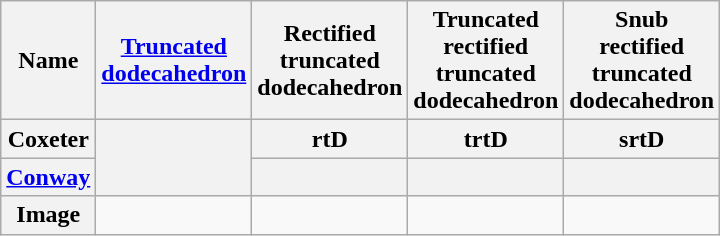<table class=wikitable>
<tr>
<th>Name</th>
<th><a href='#'>Truncated<br>dodecahedron</a></th>
<th>Rectified<br>truncated<br>dodecahedron</th>
<th>Truncated<br>rectified<br>truncated<br>dodecahedron</th>
<th>Snub<br>rectified<br>truncated<br>dodecahedron</th>
</tr>
<tr align=center>
<th>Coxeter</th>
<th rowspan=2></th>
<th>rtD</th>
<th>trtD</th>
<th>srtD</th>
</tr>
<tr align=center>
<th><a href='#'>Conway</a></th>
<th></th>
<th></th>
<th></th>
</tr>
<tr align=center>
<th>Image</th>
<td></td>
<td></td>
<td></td>
<td></td>
</tr>
</table>
